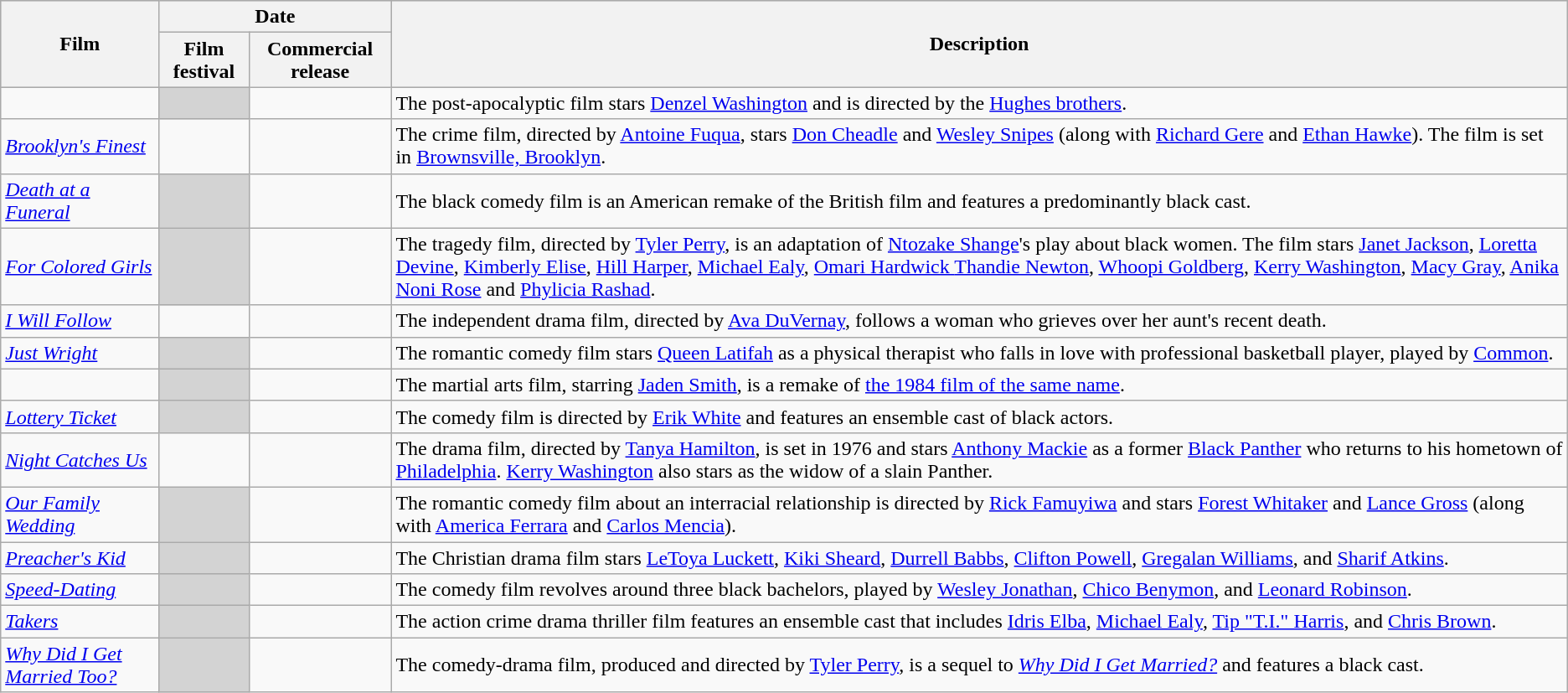<table class="wikitable sortable">
<tr style="background:#ccc; text-align:center;">
<th scope="col" rowspan="2">Film</th>
<th scope="col" colspan="2">Date</th>
<th scope="col" rowspan="2" class="unsortable">Description</th>
</tr>
<tr>
<th>Film festival</th>
<th>Commercial release</th>
</tr>
<tr>
<td><em></em></td>
<td style="background: lightgray"></td>
<td></td>
<td>The post-apocalyptic film stars <a href='#'>Denzel Washington</a> and is directed by the <a href='#'>Hughes brothers</a>.</td>
</tr>
<tr>
<td><em><a href='#'>Brooklyn's Finest</a></em></td>
<td></td>
<td></td>
<td>The crime film, directed by <a href='#'>Antoine Fuqua</a>, stars <a href='#'>Don Cheadle</a> and <a href='#'>Wesley Snipes</a> (along with <a href='#'>Richard Gere</a> and <a href='#'>Ethan Hawke</a>). The film is set in <a href='#'>Brownsville, Brooklyn</a>.</td>
</tr>
<tr>
<td><em><a href='#'>Death at a Funeral</a></em></td>
<td style="background: lightgray"></td>
<td></td>
<td>The black comedy film is an American remake of the British film and features a predominantly black cast.</td>
</tr>
<tr>
<td><em><a href='#'>For Colored Girls</a></em></td>
<td style="background: lightgray"></td>
<td></td>
<td>The tragedy film, directed by <a href='#'>Tyler Perry</a>, is an adaptation of <a href='#'>Ntozake Shange</a>'s play about black women. The film stars <a href='#'>Janet Jackson</a>, <a href='#'>Loretta Devine</a>, <a href='#'>Kimberly Elise</a>, <a href='#'>Hill Harper</a>, <a href='#'>Michael Ealy</a>, <a href='#'>Omari Hardwick </a><a href='#'>Thandie Newton</a>, <a href='#'>Whoopi Goldberg</a>, <a href='#'>Kerry Washington</a>, <a href='#'>Macy Gray</a>, <a href='#'>Anika Noni Rose</a> and <a href='#'>Phylicia Rashad</a>.</td>
</tr>
<tr>
<td><em><a href='#'>I Will Follow</a></em></td>
<td></td>
<td></td>
<td>The independent drama film, directed by <a href='#'>Ava DuVernay</a>, follows a woman who grieves over her aunt's recent death.</td>
</tr>
<tr>
<td><em><a href='#'>Just Wright</a></em></td>
<td style="background: lightgray"></td>
<td></td>
<td>The romantic comedy film stars <a href='#'>Queen Latifah</a> as a physical therapist who falls in love with professional basketball player, played by <a href='#'>Common</a>.</td>
</tr>
<tr>
<td><em></em></td>
<td style="background: lightgray"></td>
<td></td>
<td>The martial arts film, starring <a href='#'>Jaden Smith</a>, is a remake of <a href='#'>the 1984 film of the same name</a>.</td>
</tr>
<tr>
<td><em><a href='#'>Lottery Ticket</a></em></td>
<td style="background: lightgray"></td>
<td></td>
<td>The comedy film is directed by <a href='#'>Erik White</a> and features an ensemble cast of black actors.</td>
</tr>
<tr>
<td><em><a href='#'>Night Catches Us</a></em></td>
<td></td>
<td></td>
<td>The drama film, directed by <a href='#'>Tanya Hamilton</a>, is set in 1976 and stars <a href='#'>Anthony Mackie</a> as a former <a href='#'>Black Panther</a> who returns to his hometown of <a href='#'>Philadelphia</a>. <a href='#'>Kerry Washington</a> also stars as the widow of a slain Panther.</td>
</tr>
<tr>
<td><em><a href='#'>Our Family Wedding</a></em></td>
<td style="background: lightgray"></td>
<td></td>
<td>The romantic comedy film about an interracial relationship is directed by <a href='#'>Rick Famuyiwa</a> and stars <a href='#'>Forest Whitaker</a> and <a href='#'>Lance Gross</a> (along with <a href='#'>America Ferrara</a> and <a href='#'>Carlos Mencia</a>).</td>
</tr>
<tr>
<td><em><a href='#'>Preacher's Kid</a></em></td>
<td style="background: lightgray"></td>
<td></td>
<td>The Christian drama film stars <a href='#'>LeToya Luckett</a>, <a href='#'>Kiki Sheard</a>, <a href='#'>Durrell Babbs</a>, <a href='#'>Clifton Powell</a>, <a href='#'>Gregalan Williams</a>, and <a href='#'>Sharif Atkins</a>.</td>
</tr>
<tr>
<td><em><a href='#'>Speed-Dating</a></em></td>
<td style="background: lightgray"></td>
<td></td>
<td>The comedy film revolves around three black bachelors, played by <a href='#'>Wesley Jonathan</a>, <a href='#'>Chico Benymon</a>, and <a href='#'>Leonard Robinson</a>.</td>
</tr>
<tr>
<td><em><a href='#'>Takers</a></em></td>
<td style="background: lightgray"></td>
<td></td>
<td>The action crime drama thriller film features an ensemble cast that includes <a href='#'>Idris Elba</a>, <a href='#'>Michael Ealy</a>, <a href='#'>Tip "T.I." Harris</a>, and <a href='#'>Chris Brown</a>.</td>
</tr>
<tr>
<td><em><a href='#'>Why Did I Get Married Too?</a></em></td>
<td style="background: lightgray"></td>
<td></td>
<td>The comedy-drama film, produced and directed by <a href='#'>Tyler Perry</a>, is a sequel to <em><a href='#'>Why Did I Get Married?</a></em> and features a black cast.</td>
</tr>
</table>
